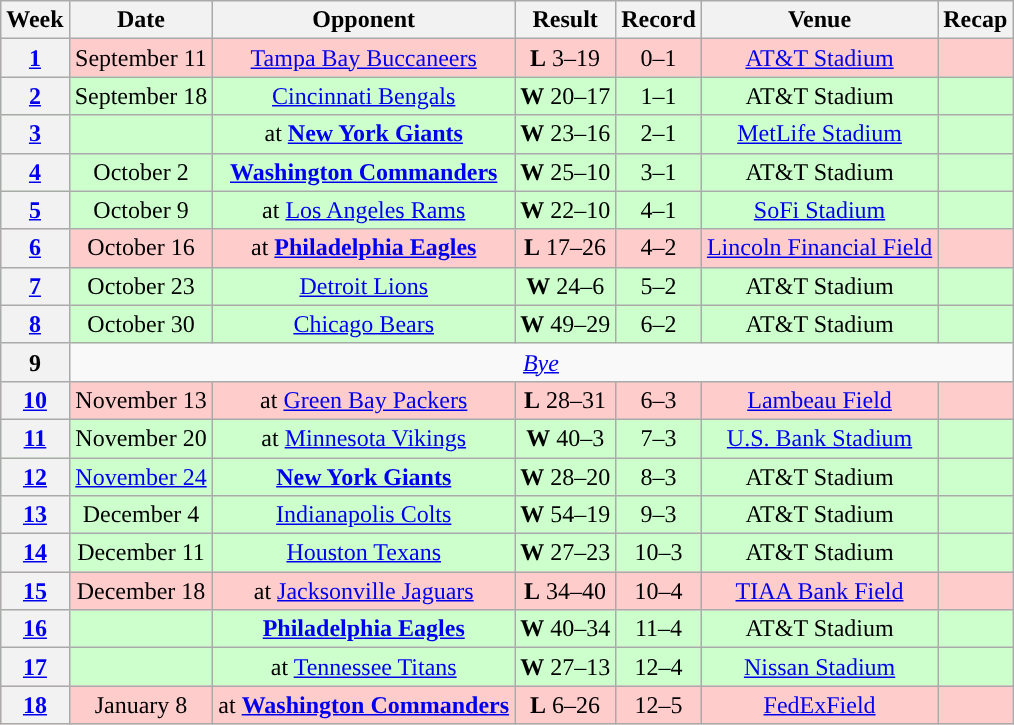<table class="wikitable" style="text-align:center">
<tr>
<th>Week</th>
<th>Date</th>
<th>Opponent</th>
<th>Result</th>
<th>Record</th>
<th>Venue</th>
<th>Recap</th>
</tr>
<tr style="background:#fcc">
<th><a href='#'>1</a></th>
<td>September 11</td>
<td><a href='#'>Tampa Bay Buccaneers</a></td>
<td><strong>L</strong> 3–19</td>
<td>0–1</td>
<td><a href='#'>AT&T Stadium</a></td>
<td></td>
</tr>
<tr style="background:#cfc">
<th><a href='#'>2</a></th>
<td>September 18</td>
<td><a href='#'>Cincinnati Bengals</a></td>
<td><strong>W</strong> 20–17</td>
<td>1–1</td>
<td>AT&T Stadium</td>
<td></td>
</tr>
<tr style="background:#cfc">
<th><a href='#'>3</a></th>
<td></td>
<td>at <strong><a href='#'>New York Giants</a></strong></td>
<td><strong>W</strong> 23–16</td>
<td>2–1</td>
<td><a href='#'>MetLife Stadium</a></td>
<td></td>
</tr>
<tr style="background:#cfc">
<th><a href='#'>4</a></th>
<td>October 2</td>
<td><strong><a href='#'>Washington Commanders</a></strong></td>
<td><strong>W</strong> 25–10</td>
<td>3–1</td>
<td>AT&T Stadium</td>
<td></td>
</tr>
<tr style="background:#cfc">
<th><a href='#'>5</a></th>
<td>October 9</td>
<td>at <a href='#'>Los Angeles Rams</a></td>
<td><strong>W</strong> 22–10</td>
<td>4–1</td>
<td><a href='#'>SoFi Stadium</a></td>
<td></td>
</tr>
<tr style="background:#fcc">
<th><a href='#'>6</a></th>
<td>October 16</td>
<td>at <strong><a href='#'>Philadelphia Eagles</a></strong></td>
<td><strong>L</strong> 17–26</td>
<td>4–2</td>
<td><a href='#'>Lincoln Financial Field</a></td>
<td></td>
</tr>
<tr style="background:#cfc">
<th><a href='#'>7</a></th>
<td>October 23</td>
<td><a href='#'>Detroit Lions</a></td>
<td><strong>W</strong> 24–6</td>
<td>5–2</td>
<td>AT&T Stadium</td>
<td></td>
</tr>
<tr style="background:#cfc">
<th><a href='#'>8</a></th>
<td>October 30</td>
<td><a href='#'>Chicago Bears</a></td>
<td><strong>W</strong> 49–29</td>
<td>6–2</td>
<td>AT&T Stadium</td>
<td></td>
</tr>
<tr>
<th>9</th>
<td colspan="6"><em><a href='#'>Bye</a></em></td>
</tr>
<tr style="background:#fcc">
<th><a href='#'>10</a></th>
<td>November 13</td>
<td>at <a href='#'>Green Bay Packers</a></td>
<td><strong>L</strong> 28–31 </td>
<td>6–3</td>
<td><a href='#'>Lambeau Field</a></td>
<td></td>
</tr>
<tr style="background:#cfc">
<th><a href='#'>11</a></th>
<td>November 20</td>
<td>at <a href='#'>Minnesota Vikings</a></td>
<td><strong>W</strong> 40–3</td>
<td>7–3</td>
<td><a href='#'>U.S. Bank Stadium</a></td>
<td></td>
</tr>
<tr style="background:#cfc">
<th><a href='#'>12</a></th>
<td><a href='#'>November 24</a></td>
<td><strong><a href='#'>New York Giants</a></strong></td>
<td><strong>W</strong> 28–20</td>
<td>8–3</td>
<td>AT&T Stadium</td>
<td></td>
</tr>
<tr style="background:#cfc">
<th><a href='#'>13</a></th>
<td>December 4</td>
<td><a href='#'>Indianapolis Colts</a></td>
<td><strong>W</strong> 54–19</td>
<td>9–3</td>
<td>AT&T Stadium</td>
<td></td>
</tr>
<tr style="background:#cfc">
<th><a href='#'>14</a></th>
<td>December 11</td>
<td><a href='#'>Houston Texans</a></td>
<td><strong>W</strong> 27–23</td>
<td>10–3</td>
<td>AT&T Stadium</td>
<td></td>
</tr>
<tr style="background:#fcc">
<th><a href='#'>15</a></th>
<td>December 18</td>
<td>at <a href='#'>Jacksonville Jaguars</a></td>
<td><strong>L</strong> 34–40 </td>
<td>10–4</td>
<td><a href='#'>TIAA Bank Field</a></td>
<td></td>
</tr>
<tr style="background:#cfc">
<th><a href='#'>16</a></th>
<td></td>
<td><strong><a href='#'>Philadelphia Eagles</a></strong></td>
<td><strong>W</strong> 40–34</td>
<td>11–4</td>
<td>AT&T Stadium</td>
<td></td>
</tr>
<tr style="background:#cfc">
<th><a href='#'>17</a></th>
<td></td>
<td>at <a href='#'>Tennessee Titans</a></td>
<td><strong>W</strong> 27–13</td>
<td>12–4</td>
<td><a href='#'>Nissan Stadium</a></td>
<td></td>
</tr>
<tr style="background:#fcc">
<th><a href='#'>18</a></th>
<td>January 8</td>
<td>at <strong><a href='#'>Washington Commanders</a></strong></td>
<td><strong>L</strong> 6–26</td>
<td>12–5</td>
<td><a href='#'>FedExField</a></td>
<td></td>
</tr>
</table>
